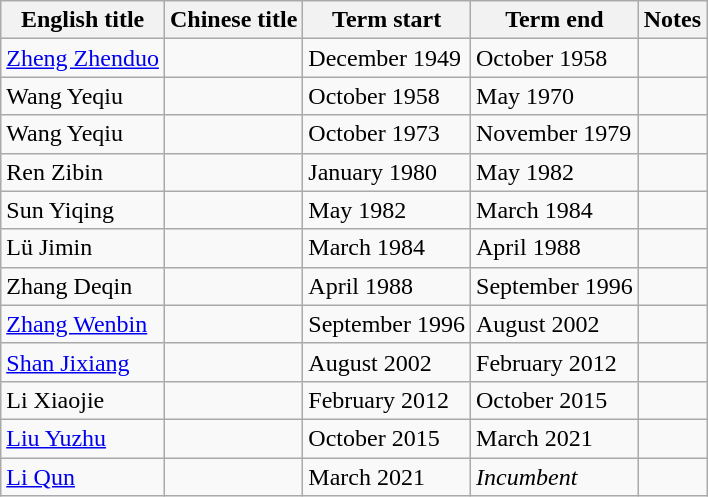<table class="wikitable">
<tr>
<th>English title</th>
<th>Chinese title</th>
<th>Term start</th>
<th>Term end</th>
<th>Notes</th>
</tr>
<tr>
<td><a href='#'>Zheng Zhenduo</a></td>
<td></td>
<td>December 1949</td>
<td>October 1958</td>
<td></td>
</tr>
<tr>
<td>Wang Yeqiu</td>
<td></td>
<td>October 1958</td>
<td>May 1970</td>
<td></td>
</tr>
<tr>
<td>Wang Yeqiu</td>
<td></td>
<td>October 1973</td>
<td>November 1979</td>
<td></td>
</tr>
<tr>
<td>Ren Zibin</td>
<td></td>
<td>January 1980</td>
<td>May 1982</td>
<td></td>
</tr>
<tr>
<td>Sun Yiqing</td>
<td></td>
<td>May 1982</td>
<td>March 1984</td>
<td></td>
</tr>
<tr>
<td>Lü Jimin</td>
<td></td>
<td>March 1984</td>
<td>April 1988</td>
<td></td>
</tr>
<tr>
<td>Zhang Deqin</td>
<td></td>
<td>April 1988</td>
<td>September 1996</td>
<td></td>
</tr>
<tr>
<td><a href='#'>Zhang Wenbin</a></td>
<td></td>
<td>September 1996</td>
<td>August 2002</td>
<td></td>
</tr>
<tr>
<td><a href='#'>Shan Jixiang</a></td>
<td></td>
<td>August 2002</td>
<td>February 2012</td>
<td></td>
</tr>
<tr>
<td>Li Xiaojie</td>
<td></td>
<td>February 2012</td>
<td>October 2015</td>
<td></td>
</tr>
<tr>
<td><a href='#'>Liu Yuzhu</a></td>
<td></td>
<td>October 2015</td>
<td>March 2021</td>
<td></td>
</tr>
<tr>
<td><a href='#'>Li Qun</a></td>
<td></td>
<td>March 2021</td>
<td><em>Incumbent</em></td>
<td></td>
</tr>
</table>
